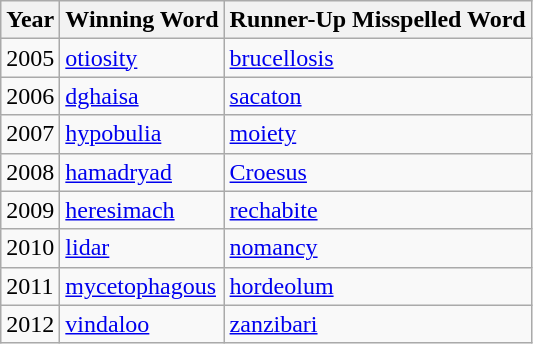<table class="wikitable">
<tr>
<th>Year</th>
<th>Winning Word</th>
<th>Runner-Up Misspelled Word</th>
</tr>
<tr>
<td>2005</td>
<td><a href='#'>otiosity</a></td>
<td><a href='#'>brucellosis</a></td>
</tr>
<tr>
<td>2006</td>
<td><a href='#'>dghaisa</a></td>
<td><a href='#'>sacaton</a></td>
</tr>
<tr>
<td>2007</td>
<td><a href='#'>hypobulia</a></td>
<td><a href='#'>moiety</a></td>
</tr>
<tr>
<td>2008</td>
<td><a href='#'>hamadryad</a></td>
<td><a href='#'>Croesus</a></td>
</tr>
<tr>
<td>2009</td>
<td><a href='#'>heresimach</a></td>
<td><a href='#'>rechabite</a></td>
</tr>
<tr>
<td>2010</td>
<td><a href='#'>lidar</a></td>
<td><a href='#'>nomancy</a></td>
</tr>
<tr>
<td>2011</td>
<td><a href='#'>mycetophagous</a></td>
<td><a href='#'>hordeolum</a></td>
</tr>
<tr>
<td>2012</td>
<td><a href='#'>vindaloo</a></td>
<td><a href='#'>zanzibari</a></td>
</tr>
</table>
